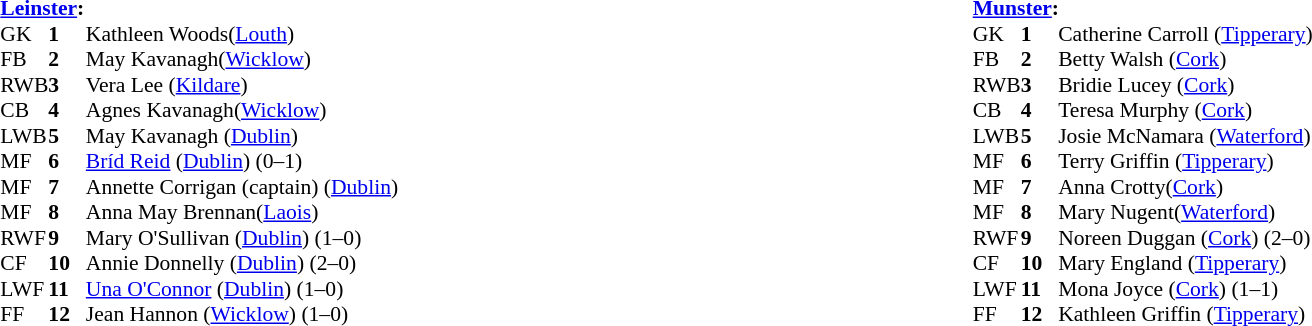<table width="100%">
<tr>
<td valign="top"></td>
<td valign="top" width="50%"><br><table style="font-size: 90%" cellspacing="0" cellpadding="0" align=center>
<tr>
<td colspan="4"><strong><a href='#'>Leinster</a>:</strong></td>
</tr>
<tr>
<th width="25"></th>
<th width="25"></th>
</tr>
<tr>
<td>GK</td>
<td><strong>1</strong></td>
<td>Kathleen Woods(<a href='#'>Louth</a>)</td>
</tr>
<tr>
<td>FB</td>
<td><strong>2</strong></td>
<td>May Kavanagh(<a href='#'>Wicklow</a>)</td>
</tr>
<tr>
<td>RWB</td>
<td><strong>3</strong></td>
<td>Vera Lee (<a href='#'>Kildare</a>)</td>
</tr>
<tr>
<td>CB</td>
<td><strong>4</strong></td>
<td>Agnes Kavanagh(<a href='#'>Wicklow</a>)</td>
</tr>
<tr>
<td>LWB</td>
<td><strong>5</strong></td>
<td>May Kavanagh (<a href='#'>Dublin</a>)</td>
</tr>
<tr>
<td>MF</td>
<td><strong>6</strong></td>
<td><a href='#'>Bríd Reid</a> (<a href='#'>Dublin</a>) (0–1)</td>
</tr>
<tr>
<td>MF</td>
<td><strong>7</strong></td>
<td>Annette Corrigan (captain) (<a href='#'>Dublin</a>)</td>
</tr>
<tr>
<td>MF</td>
<td><strong>8</strong></td>
<td>Anna May Brennan(<a href='#'>Laois</a>)</td>
</tr>
<tr>
<td>RWF</td>
<td><strong>9</strong></td>
<td>Mary O'Sullivan (<a href='#'>Dublin</a>) (1–0)</td>
</tr>
<tr>
<td>CF</td>
<td><strong>10</strong></td>
<td>Annie Donnelly (<a href='#'>Dublin</a>) (2–0)</td>
</tr>
<tr>
<td>LWF</td>
<td><strong>11</strong></td>
<td><a href='#'>Una O'Connor</a> (<a href='#'>Dublin</a>) (1–0)</td>
</tr>
<tr>
<td>FF</td>
<td><strong>12</strong></td>
<td>Jean Hannon (<a href='#'>Wicklow</a>) (1–0)</td>
</tr>
<tr>
</tr>
</table>
</td>
<td valign="top" width="50%"><br><table style="font-size: 90%" cellspacing="0" cellpadding="0" align=center>
<tr>
<td colspan="4"><strong><a href='#'>Munster</a>:</strong></td>
</tr>
<tr>
<th width="25"></th>
<th width="25"></th>
</tr>
<tr>
<td>GK</td>
<td><strong>1</strong></td>
<td>Catherine Carroll (<a href='#'>Tipperary</a>)</td>
</tr>
<tr>
<td>FB</td>
<td><strong>2</strong></td>
<td>Betty Walsh (<a href='#'>Cork</a>)</td>
</tr>
<tr>
<td>RWB</td>
<td><strong>3</strong></td>
<td>Bridie Lucey (<a href='#'>Cork</a>)</td>
</tr>
<tr>
<td>CB</td>
<td><strong>4</strong></td>
<td>Teresa Murphy (<a href='#'>Cork</a>)</td>
</tr>
<tr>
<td>LWB</td>
<td><strong>5</strong></td>
<td>Josie McNamara (<a href='#'>Waterford</a>)</td>
</tr>
<tr>
<td>MF</td>
<td><strong>6</strong></td>
<td>Terry Griffin (<a href='#'>Tipperary</a>)</td>
</tr>
<tr>
<td>MF</td>
<td><strong>7</strong></td>
<td>Anna Crotty(<a href='#'>Cork</a>)</td>
</tr>
<tr>
<td>MF</td>
<td><strong>8</strong></td>
<td>Mary Nugent(<a href='#'>Waterford</a>)</td>
</tr>
<tr>
<td>RWF</td>
<td><strong>9</strong></td>
<td>Noreen Duggan (<a href='#'>Cork</a>) (2–0)</td>
</tr>
<tr>
<td>CF</td>
<td><strong>10</strong></td>
<td>Mary England (<a href='#'>Tipperary</a>)</td>
</tr>
<tr>
<td>LWF</td>
<td><strong>11</strong></td>
<td>Mona Joyce (<a href='#'>Cork</a>) (1–1)</td>
</tr>
<tr>
<td>FF</td>
<td><strong>12</strong></td>
<td>Kathleen Griffin (<a href='#'>Tipperary</a>)</td>
</tr>
<tr>
</tr>
</table>
</td>
</tr>
</table>
